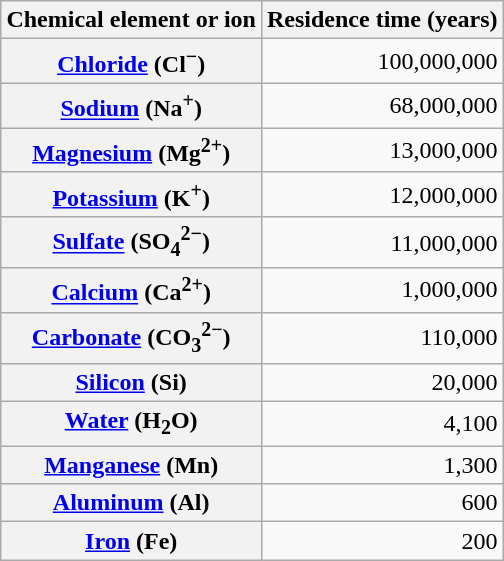<table class="wikitable" style="text-align:right; margin:auto;">
<tr>
<th scope="col">Chemical element or ion</th>
<th scope="col">Residence time (years)</th>
</tr>
<tr>
<th scope="row"><a href='#'>Chloride</a> (Cl<sup>−</sup>)</th>
<td>100,000,000</td>
</tr>
<tr>
<th scope="row"><a href='#'>Sodium</a> (Na<sup>+</sup>)</th>
<td>68,000,000</td>
</tr>
<tr>
<th scope="row"><a href='#'>Magnesium</a> (Mg<sup>2+</sup>)</th>
<td>13,000,000</td>
</tr>
<tr>
<th scope="row"><a href='#'>Potassium</a> (K<sup>+</sup>)</th>
<td>12,000,000</td>
</tr>
<tr>
<th scope="row"><a href='#'>Sulfate</a> (SO<sub>4</sub><sup>2−</sup>)</th>
<td>11,000,000</td>
</tr>
<tr>
<th scope="row"><a href='#'>Calcium</a> (Ca<sup>2+</sup>)</th>
<td>1,000,000</td>
</tr>
<tr>
<th scope="row"><a href='#'>Carbonate</a> (CO<sub>3</sub><sup>2−</sup>)</th>
<td>110,000</td>
</tr>
<tr>
<th scope="row"><a href='#'>Silicon</a> (Si)</th>
<td>20,000</td>
</tr>
<tr>
<th scope="row"><a href='#'>Water</a> (H<sub>2</sub>O)</th>
<td>4,100</td>
</tr>
<tr>
<th scope="row"><a href='#'>Manganese</a> (Mn)</th>
<td>1,300</td>
</tr>
<tr>
<th scope="row"><a href='#'>Aluminum</a> (Al)</th>
<td>600</td>
</tr>
<tr>
<th scope="row"><a href='#'>Iron</a> (Fe)</th>
<td>200</td>
</tr>
</table>
